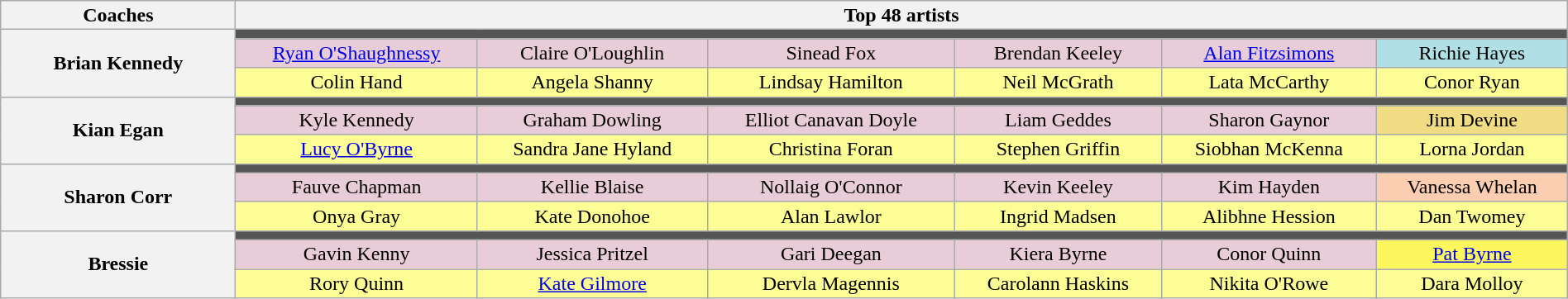<table class="wikitable" style="text-align:center; line-height:16px; width:100%;">
<tr>
<th scope="col" width="15%">Coaches</th>
<th scope="col" width="85%" colspan="6">Top 48 artists</th>
</tr>
<tr>
<th rowspan="3"><strong>Brian Kennedy</strong></th>
<td colspan="6" style="background:#555555;"></td>
</tr>
<tr>
<td style="background:#E8CCD7;"><a href='#'>Ryan O'Shaughnessy</a></td>
<td style="background:#E8CCD7;">Claire O'Loughlin</td>
<td style="background:#E8CCD7;">Sinead Fox</td>
<td style="background:#E8CCD7;">Brendan Keeley</td>
<td style="background:#E8CCD7;"><a href='#'>Alan Fitzsimons</a></td>
<td style="background:#B0E0E6;">Richie Hayes</td>
</tr>
<tr>
<td style="background:#FDFD96;">Colin Hand</td>
<td style="background:#FDFD96;">Angela Shanny</td>
<td style="background:#FDFD96;">Lindsay Hamilton</td>
<td style="background:#FDFD96;">Neil McGrath</td>
<td style="background:#FDFD96;">Lata McCarthy</td>
<td style="background:#FDFD96;">Conor Ryan</td>
</tr>
<tr>
<th rowspan="3"><strong>Kian Egan</strong></th>
<td colspan="6" style="background:#555555;"></td>
</tr>
<tr>
<td style="background:#E8CCD7;">Kyle Kennedy</td>
<td style="background:#E8CCD7;">Graham Dowling</td>
<td style="background:#E8CCD7;">Elliot Canavan Doyle</td>
<td style="background:#E8CCD7;">Liam Geddes</td>
<td style="background:#E8CCD7;">Sharon Gaynor</td>
<td style="background:#F0DC82;">Jim Devine</td>
</tr>
<tr>
<td style="background:#FDFD96;"><a href='#'>Lucy O'Byrne</a></td>
<td style="background:#FDFD96;">Sandra Jane Hyland</td>
<td style="background:#FDFD96;">Christina Foran</td>
<td style="background:#FDFD96;">Stephen Griffin</td>
<td style="background:#FDFD96;">Siobhan McKenna</td>
<td style="background:#FDFD96;">Lorna Jordan</td>
</tr>
<tr>
<th rowspan="3"><strong>Sharon Corr</strong></th>
<td colspan="6" style="background:#555555;"></td>
</tr>
<tr>
<td style="background:#E8CCD7;">Fauve Chapman</td>
<td style="background:#E8CCD7;">Kellie Blaise</td>
<td style="background:#E8CCD7;">Nollaig O'Connor</td>
<td style="background:#E8CCD7;">Kevin Keeley</td>
<td style="background:#E8CCD7;">Kim Hayden</td>
<td style="background:#FBCEB1;">Vanessa Whelan</td>
</tr>
<tr>
<td style="background:#FDFD96;">Onya Gray</td>
<td style="background:#FDFD96;">Kate Donohoe</td>
<td style="background:#FDFD96;">Alan Lawlor</td>
<td style="background:#FDFD96;">Ingrid Madsen</td>
<td style="background:#FDFD96;">Alibhne Hession</td>
<td style="background:#FDFD96;">Dan Twomey</td>
</tr>
<tr>
<th rowspan="3"><strong>Bressie</strong></th>
<td colspan="6" style="background:#555555;"></td>
</tr>
<tr>
<td style="background:#E8CCD7;">Gavin Kenny</td>
<td style="background:#E8CCD7;">Jessica Pritzel</td>
<td style="background:#E8CCD7;">Gari Deegan</td>
<td style="background:#E8CCD7;">Kiera Byrne</td>
<td style="background:#E8CCD7;">Conor Quinn</td>
<td style="background:#FCF75E;"><a href='#'>Pat Byrne</a></td>
</tr>
<tr>
<td style="background:#FDFD96;">Rory Quinn</td>
<td style="background:#FDFD96;"><a href='#'>Kate Gilmore</a></td>
<td style="background:#FDFD96;">Dervla Magennis</td>
<td style="background:#FDFD96;">Carolann Haskins</td>
<td style="background:#FDFD96;">Nikita O'Rowe</td>
<td style="background:#FDFD96;">Dara Molloy</td>
</tr>
</table>
